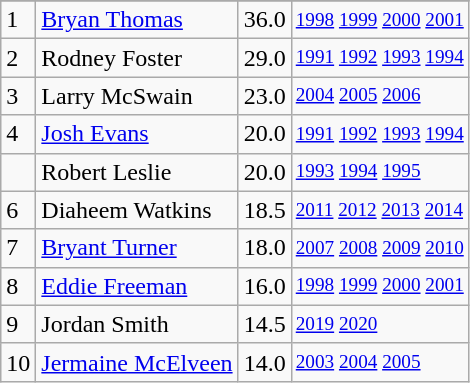<table class="wikitable">
<tr>
</tr>
<tr>
<td>1</td>
<td><a href='#'>Bryan Thomas</a></td>
<td>36.0</td>
<td style="font-size:80%;"><a href='#'>1998</a> <a href='#'>1999</a> <a href='#'>2000</a> <a href='#'>2001</a></td>
</tr>
<tr>
<td>2</td>
<td>Rodney Foster</td>
<td>29.0</td>
<td style="font-size:80%;"><a href='#'>1991</a> <a href='#'>1992</a> <a href='#'>1993</a> <a href='#'>1994</a></td>
</tr>
<tr>
<td>3</td>
<td>Larry McSwain</td>
<td>23.0</td>
<td style="font-size:80%;"><a href='#'>2004</a> <a href='#'>2005</a> <a href='#'>2006</a></td>
</tr>
<tr>
<td>4</td>
<td><a href='#'>Josh Evans</a></td>
<td>20.0</td>
<td style="font-size:80%;"><a href='#'>1991</a> <a href='#'>1992</a> <a href='#'>1993</a> <a href='#'>1994</a></td>
</tr>
<tr>
<td></td>
<td>Robert Leslie</td>
<td>20.0</td>
<td style="font-size:80%;"><a href='#'>1993</a> <a href='#'>1994</a> <a href='#'>1995</a></td>
</tr>
<tr>
<td>6</td>
<td>Diaheem Watkins</td>
<td>18.5</td>
<td style="font-size:80%;"><a href='#'>2011</a> <a href='#'>2012</a> <a href='#'>2013</a> <a href='#'>2014</a></td>
</tr>
<tr>
<td>7</td>
<td><a href='#'>Bryant Turner</a></td>
<td>18.0</td>
<td style="font-size:80%;"><a href='#'>2007</a> <a href='#'>2008</a> <a href='#'>2009</a> <a href='#'>2010</a></td>
</tr>
<tr>
<td>8</td>
<td><a href='#'>Eddie Freeman</a></td>
<td>16.0</td>
<td style="font-size:80%;"><a href='#'>1998</a> <a href='#'>1999</a> <a href='#'>2000</a> <a href='#'>2001</a></td>
</tr>
<tr>
<td>9</td>
<td>Jordan Smith</td>
<td>14.5</td>
<td style="font-size:80%;"><a href='#'>2019</a> <a href='#'>2020</a></td>
</tr>
<tr>
<td>10</td>
<td><a href='#'>Jermaine McElveen</a></td>
<td>14.0</td>
<td style="font-size:80%;"><a href='#'>2003</a> <a href='#'>2004</a> <a href='#'>2005</a></td>
</tr>
</table>
